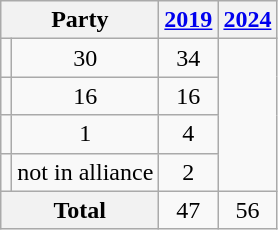<table class="wikitable sortable" style="text-align: center;">
<tr>
<th Colspan="2">Party</th>
<th><a href='#'>2019</a></th>
<th><a href='#'>2024</a></th>
</tr>
<tr>
<td></td>
<td>30</td>
<td>34</td>
</tr>
<tr>
<td></td>
<td>16</td>
<td>16</td>
</tr>
<tr>
<td></td>
<td>1</td>
<td>4</td>
</tr>
<tr>
<td></td>
<td>not in alliance</td>
<td>2</td>
</tr>
<tr>
<th Colspan="2">Total</th>
<td>47</td>
<td>56</td>
</tr>
</table>
